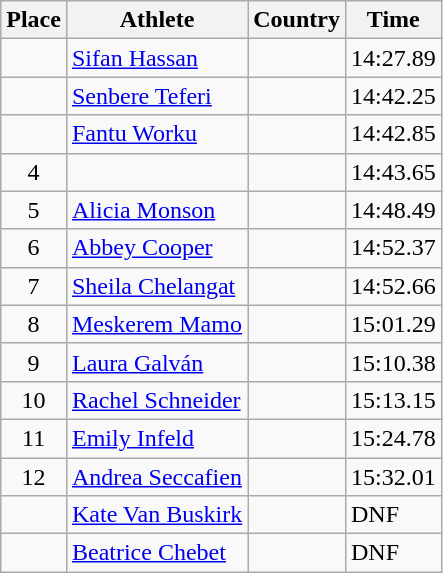<table class="wikitable">
<tr>
<th>Place</th>
<th>Athlete</th>
<th>Country</th>
<th>Time</th>
</tr>
<tr>
<td align=center></td>
<td><a href='#'>Sifan Hassan</a></td>
<td></td>
<td>14:27.89</td>
</tr>
<tr>
<td align=center></td>
<td><a href='#'>Senbere Teferi</a></td>
<td></td>
<td>14:42.25</td>
</tr>
<tr>
<td align=center></td>
<td><a href='#'>Fantu Worku</a></td>
<td></td>
<td>14:42.85</td>
</tr>
<tr>
<td align=center>4</td>
<td></td>
<td></td>
<td>14:43.65</td>
</tr>
<tr>
<td align=center>5</td>
<td><a href='#'>Alicia Monson</a></td>
<td></td>
<td>14:48.49</td>
</tr>
<tr>
<td align=center>6</td>
<td><a href='#'>Abbey Cooper</a></td>
<td></td>
<td>14:52.37</td>
</tr>
<tr>
<td align=center>7</td>
<td><a href='#'>Sheila Chelangat</a></td>
<td></td>
<td>14:52.66</td>
</tr>
<tr>
<td align=center>8</td>
<td><a href='#'>Meskerem Mamo</a></td>
<td></td>
<td>15:01.29</td>
</tr>
<tr>
<td align=center>9</td>
<td><a href='#'>Laura Galván</a></td>
<td></td>
<td>15:10.38</td>
</tr>
<tr>
<td align=center>10</td>
<td><a href='#'>Rachel Schneider</a></td>
<td></td>
<td>15:13.15</td>
</tr>
<tr>
<td align=center>11</td>
<td><a href='#'>Emily Infeld</a></td>
<td></td>
<td>15:24.78</td>
</tr>
<tr>
<td align=center>12</td>
<td><a href='#'>Andrea Seccafien</a></td>
<td></td>
<td>15:32.01</td>
</tr>
<tr>
<td align=center></td>
<td><a href='#'>Kate Van Buskirk</a></td>
<td></td>
<td>DNF</td>
</tr>
<tr>
<td align=center></td>
<td><a href='#'>Beatrice Chebet</a></td>
<td></td>
<td>DNF</td>
</tr>
</table>
